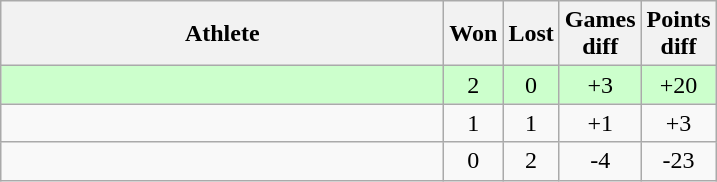<table class="wikitable">
<tr>
<th style="width:18em">Athlete</th>
<th>Won</th>
<th>Lost</th>
<th>Games<br>diff</th>
<th>Points<br>diff</th>
</tr>
<tr bgcolor="#ccffcc">
<td></td>
<td align="center">2</td>
<td align="center">0</td>
<td align="center">+3</td>
<td align="center">+20</td>
</tr>
<tr>
<td></td>
<td align="center">1</td>
<td align="center">1</td>
<td align="center">+1</td>
<td align="center">+3</td>
</tr>
<tr>
<td></td>
<td align="center">0</td>
<td align="center">2</td>
<td align="center">-4</td>
<td align="center">-23</td>
</tr>
</table>
